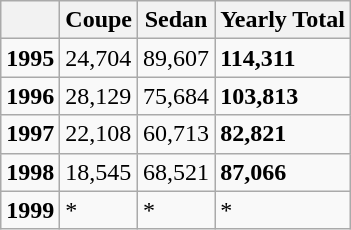<table class="wikitable">
<tr>
<th></th>
<th>Coupe</th>
<th>Sedan</th>
<th>Yearly Total</th>
</tr>
<tr>
<td><strong>1995</strong></td>
<td>24,704</td>
<td>89,607</td>
<td><strong>114,311</strong></td>
</tr>
<tr>
<td><strong>1996</strong></td>
<td>28,129</td>
<td>75,684</td>
<td><strong>103,813</strong></td>
</tr>
<tr>
<td><strong>1997</strong></td>
<td>22,108</td>
<td>60,713</td>
<td><strong>82,821</strong></td>
</tr>
<tr>
<td><strong>1998</strong></td>
<td>18,545</td>
<td>68,521</td>
<td><strong>87,066</strong></td>
</tr>
<tr>
<td><strong>1999</strong></td>
<td>*</td>
<td>*</td>
<td>*</td>
</tr>
</table>
